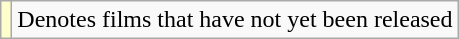<table class="wikitable">
<tr>
<td style="background:#ffc;"></td>
<td>Denotes films that have not yet been released</td>
</tr>
</table>
